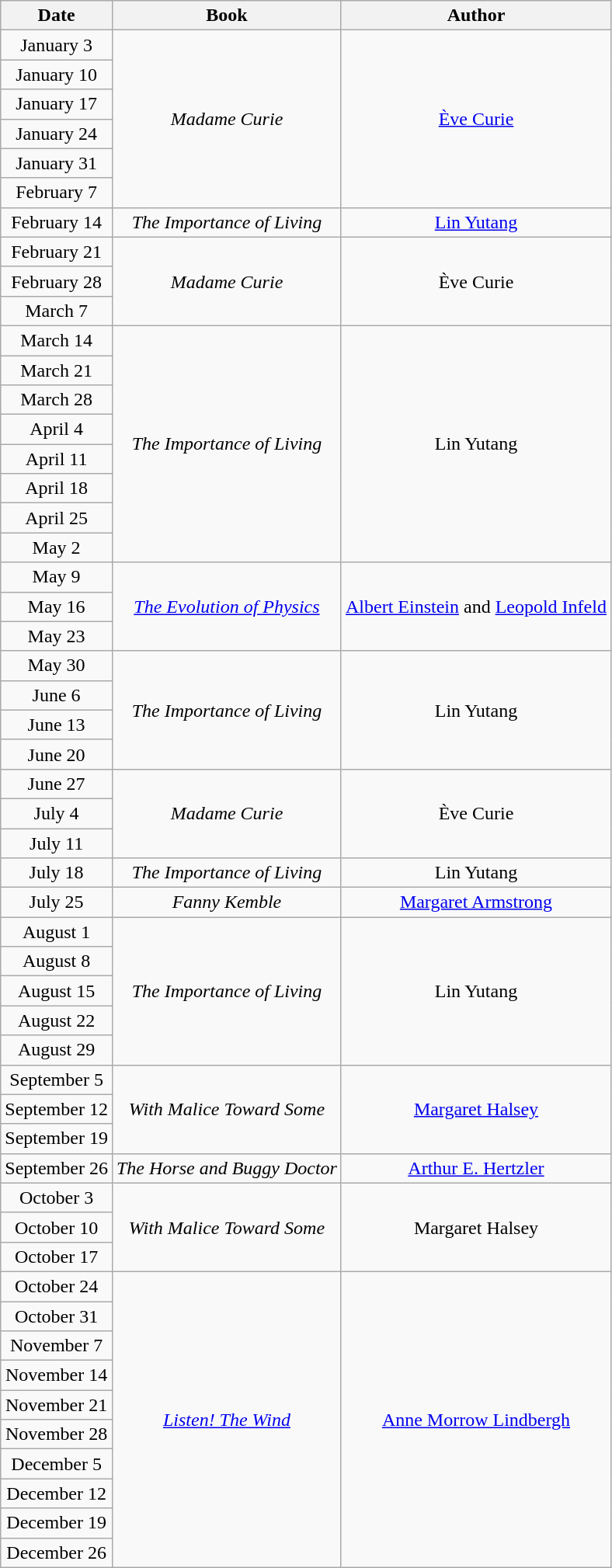<table class="wikitable sortable" style="text-align: center">
<tr>
<th>Date</th>
<th>Book</th>
<th>Author</th>
</tr>
<tr>
<td>January 3</td>
<td rowspan=6><em>Madame Curie</em></td>
<td rowspan=6><a href='#'>Ève Curie</a></td>
</tr>
<tr>
<td>January 10</td>
</tr>
<tr>
<td>January 17</td>
</tr>
<tr>
<td>January 24</td>
</tr>
<tr>
<td>January 31</td>
</tr>
<tr>
<td>February 7</td>
</tr>
<tr>
<td>February 14</td>
<td><em>The Importance of Living</em></td>
<td><a href='#'>Lin Yutang</a></td>
</tr>
<tr>
<td>February 21</td>
<td rowspan=3><em>Madame Curie</em></td>
<td rowspan=3>Ève Curie</td>
</tr>
<tr>
<td>February 28</td>
</tr>
<tr>
<td>March 7</td>
</tr>
<tr>
<td>March 14</td>
<td rowspan=8><em>The Importance of Living</em></td>
<td rowspan=8>Lin Yutang</td>
</tr>
<tr>
<td>March 21</td>
</tr>
<tr>
<td>March 28</td>
</tr>
<tr>
<td>April 4</td>
</tr>
<tr>
<td>April 11</td>
</tr>
<tr>
<td>April 18</td>
</tr>
<tr>
<td>April 25</td>
</tr>
<tr>
<td>May 2</td>
</tr>
<tr>
<td>May 9</td>
<td rowspan=3><em><a href='#'>The Evolution of Physics</a></em></td>
<td rowspan=3><a href='#'>Albert Einstein</a> and <a href='#'>Leopold Infeld</a></td>
</tr>
<tr>
<td>May 16</td>
</tr>
<tr>
<td>May 23</td>
</tr>
<tr>
<td>May 30</td>
<td rowspan=4><em>The Importance of Living</em></td>
<td rowspan=4>Lin Yutang</td>
</tr>
<tr>
<td>June 6</td>
</tr>
<tr>
<td>June 13</td>
</tr>
<tr>
<td>June 20</td>
</tr>
<tr>
<td>June 27</td>
<td rowspan=3><em>Madame Curie</em></td>
<td rowspan=3>Ève Curie</td>
</tr>
<tr>
<td>July 4</td>
</tr>
<tr>
<td>July 11</td>
</tr>
<tr>
<td>July 18</td>
<td><em>The Importance of Living</em></td>
<td>Lin Yutang</td>
</tr>
<tr>
<td>July 25</td>
<td><em>Fanny Kemble</em></td>
<td><a href='#'>Margaret Armstrong</a></td>
</tr>
<tr>
<td>August 1</td>
<td rowspan=5><em>The Importance of Living</em></td>
<td rowspan=5>Lin Yutang</td>
</tr>
<tr>
<td>August 8</td>
</tr>
<tr>
<td>August 15</td>
</tr>
<tr>
<td>August 22</td>
</tr>
<tr>
<td>August 29</td>
</tr>
<tr>
<td>September 5</td>
<td rowspan=3><em>With Malice Toward Some</em></td>
<td rowspan=3><a href='#'>Margaret Halsey</a></td>
</tr>
<tr>
<td>September 12</td>
</tr>
<tr>
<td>September 19</td>
</tr>
<tr>
<td>September 26</td>
<td><em>The Horse and Buggy Doctor</em></td>
<td><a href='#'>Arthur E. Hertzler</a></td>
</tr>
<tr>
<td>October 3</td>
<td rowspan=3><em>With Malice Toward Some</em></td>
<td rowspan=3>Margaret Halsey</td>
</tr>
<tr>
<td>October 10</td>
</tr>
<tr>
<td>October 17</td>
</tr>
<tr>
<td>October 24</td>
<td rowspan=10><em><a href='#'>Listen! The Wind</a></em></td>
<td rowspan=10><a href='#'>Anne Morrow Lindbergh</a></td>
</tr>
<tr>
<td>October 31</td>
</tr>
<tr>
<td>November 7</td>
</tr>
<tr>
<td>November 14</td>
</tr>
<tr>
<td>November 21</td>
</tr>
<tr>
<td>November 28</td>
</tr>
<tr>
<td>December 5</td>
</tr>
<tr>
<td>December 12</td>
</tr>
<tr>
<td>December 19</td>
</tr>
<tr>
<td>December 26</td>
</tr>
</table>
